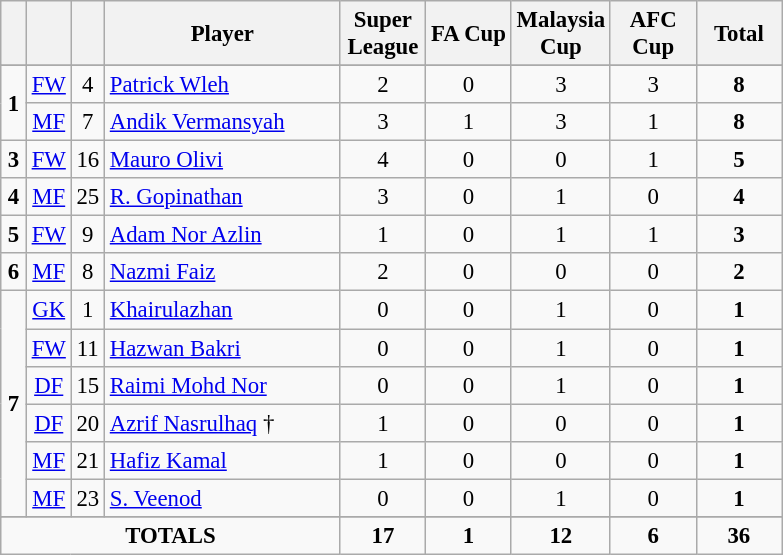<table class="wikitable sortable" style="font-size: 95%; text-align: center">
<tr>
<th width=10></th>
<th width=10></th>
<th width=10></th>
<th width=150>Player</th>
<th width=50>Super League</th>
<th width=50>FA Cup</th>
<th width=50>Malaysia Cup</th>
<th width=50>AFC Cup</th>
<th width=50>Total</th>
</tr>
<tr>
</tr>
<tr>
<td rowspan="2"><strong>1</strong></td>
<td><a href='#'>FW</a></td>
<td>4</td>
<td align=left> <a href='#'>Patrick Wleh</a></td>
<td>2</td>
<td>0</td>
<td>3</td>
<td>3</td>
<td><strong>8</strong></td>
</tr>
<tr>
<td><a href='#'>MF</a></td>
<td>7</td>
<td align=left> <a href='#'>Andik Vermansyah</a></td>
<td>3</td>
<td>1</td>
<td>3</td>
<td>1</td>
<td><strong>8</strong></td>
</tr>
<tr>
<td><strong>3</strong></td>
<td><a href='#'>FW</a></td>
<td>16</td>
<td align=left> <a href='#'>Mauro Olivi</a></td>
<td>4</td>
<td>0</td>
<td>0</td>
<td>1</td>
<td><strong>5</strong></td>
</tr>
<tr>
<td><strong>4</strong></td>
<td><a href='#'>MF</a></td>
<td>25</td>
<td align=left> <a href='#'>R. Gopinathan</a></td>
<td>3</td>
<td>0</td>
<td>1</td>
<td>0</td>
<td><strong>4</strong></td>
</tr>
<tr>
<td><strong>5</strong></td>
<td><a href='#'>FW</a></td>
<td>9</td>
<td align=left> <a href='#'>Adam Nor Azlin</a></td>
<td>1</td>
<td>0</td>
<td>1</td>
<td>1</td>
<td><strong>3</strong></td>
</tr>
<tr>
<td><strong>6</strong></td>
<td><a href='#'>MF</a></td>
<td>8</td>
<td align=left> <a href='#'>Nazmi Faiz</a></td>
<td>2</td>
<td>0</td>
<td>0</td>
<td>0</td>
<td><strong>2</strong></td>
</tr>
<tr>
<td rowspan="6"><strong>7</strong></td>
<td><a href='#'>GK</a></td>
<td>1</td>
<td align=left> <a href='#'>Khairulazhan</a></td>
<td>0</td>
<td>0</td>
<td>1</td>
<td>0</td>
<td><strong>1</strong></td>
</tr>
<tr>
<td><a href='#'>FW</a></td>
<td>11</td>
<td align=left> <a href='#'>Hazwan Bakri</a></td>
<td>0</td>
<td>0</td>
<td>1</td>
<td>0</td>
<td><strong>1</strong></td>
</tr>
<tr>
<td><a href='#'>DF</a></td>
<td>15</td>
<td align=left> <a href='#'>Raimi Mohd Nor</a></td>
<td>0</td>
<td>0</td>
<td>1</td>
<td>0</td>
<td><strong>1</strong></td>
</tr>
<tr>
<td><a href='#'>DF</a></td>
<td>20</td>
<td align=left> <a href='#'>Azrif Nasrulhaq</a> †</td>
<td>1</td>
<td>0</td>
<td>0</td>
<td>0</td>
<td><strong>1</strong></td>
</tr>
<tr>
<td><a href='#'>MF</a></td>
<td>21</td>
<td align=left> <a href='#'>Hafiz Kamal</a></td>
<td>1</td>
<td>0</td>
<td>0</td>
<td>0</td>
<td><strong>1</strong></td>
</tr>
<tr>
<td><a href='#'>MF</a></td>
<td>23</td>
<td align=left> <a href='#'>S. Veenod</a></td>
<td>0</td>
<td>0</td>
<td>1</td>
<td>0</td>
<td><strong>1</strong></td>
</tr>
<tr>
</tr>
<tr class="sortbottom">
<td colspan=4><strong>TOTALS</strong></td>
<td><strong>17</strong></td>
<td><strong>1</strong></td>
<td><strong>12</strong></td>
<td><strong>6</strong></td>
<td><strong>36</strong></td>
</tr>
</table>
